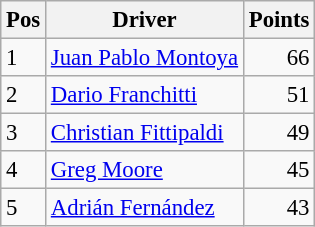<table class="wikitable" style="font-size: 95%;">
<tr>
<th>Pos</th>
<th>Driver</th>
<th>Points</th>
</tr>
<tr>
<td>1</td>
<td> <a href='#'>Juan Pablo Montoya</a></td>
<td align="right">66</td>
</tr>
<tr>
<td>2</td>
<td> <a href='#'>Dario Franchitti</a></td>
<td align="right">51</td>
</tr>
<tr>
<td>3</td>
<td> <a href='#'>Christian Fittipaldi</a></td>
<td align="right">49</td>
</tr>
<tr>
<td>4</td>
<td> <a href='#'>Greg Moore</a></td>
<td align="right">45</td>
</tr>
<tr>
<td>5</td>
<td> <a href='#'>Adrián Fernández</a></td>
<td align="right">43</td>
</tr>
</table>
